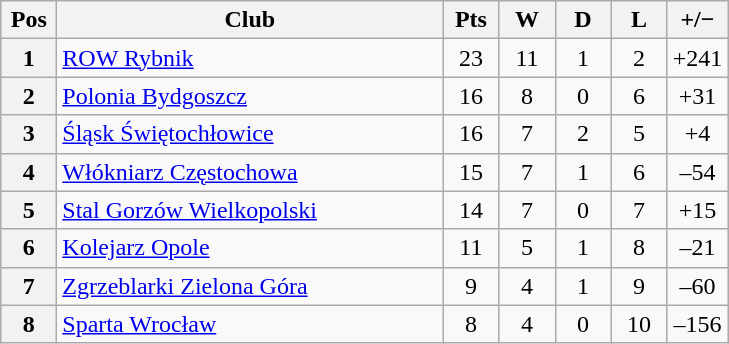<table class="wikitable">
<tr>
<th width=30>Pos</th>
<th width=250>Club</th>
<th width=30>Pts</th>
<th width=30>W</th>
<th width=30>D</th>
<th width=30>L</th>
<th width=30>+/−</th>
</tr>
<tr align=center>
<th>1</th>
<td align=left><a href='#'>ROW Rybnik</a></td>
<td>23</td>
<td>11</td>
<td>1</td>
<td>2</td>
<td>+241</td>
</tr>
<tr align=center>
<th>2</th>
<td align=left><a href='#'>Polonia Bydgoszcz</a></td>
<td>16</td>
<td>8</td>
<td>0</td>
<td>6</td>
<td>+31</td>
</tr>
<tr align=center>
<th>3</th>
<td align=left><a href='#'>Śląsk Świętochłowice</a></td>
<td>16</td>
<td>7</td>
<td>2</td>
<td>5</td>
<td>+4</td>
</tr>
<tr align=center>
<th>4</th>
<td align=left><a href='#'>Włókniarz Częstochowa</a></td>
<td>15</td>
<td>7</td>
<td>1</td>
<td>6</td>
<td>–54</td>
</tr>
<tr align=center>
<th>5</th>
<td align=left><a href='#'>Stal Gorzów Wielkopolski</a></td>
<td>14</td>
<td>7</td>
<td>0</td>
<td>7</td>
<td>+15</td>
</tr>
<tr align=center>
<th>6</th>
<td align=left><a href='#'>Kolejarz Opole</a></td>
<td>11</td>
<td>5</td>
<td>1</td>
<td>8</td>
<td>–21</td>
</tr>
<tr align=center>
<th>7</th>
<td align=left><a href='#'>Zgrzeblarki Zielona Góra</a></td>
<td>9</td>
<td>4</td>
<td>1</td>
<td>9</td>
<td>–60</td>
</tr>
<tr align=center>
<th>8</th>
<td align=left><a href='#'>Sparta Wrocław</a></td>
<td>8</td>
<td>4</td>
<td>0</td>
<td>10</td>
<td>–156</td>
</tr>
</table>
